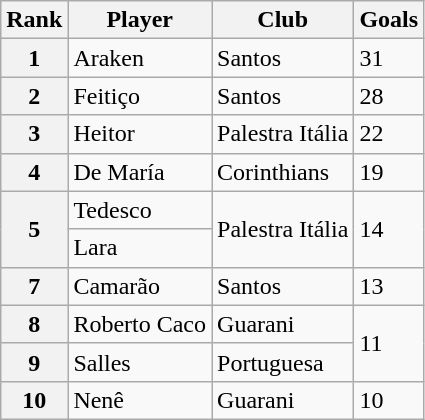<table class="wikitable">
<tr>
<th>Rank</th>
<th>Player</th>
<th>Club</th>
<th>Goals</th>
</tr>
<tr>
<th>1</th>
<td>Araken</td>
<td>Santos</td>
<td>31</td>
</tr>
<tr>
<th>2</th>
<td>Feitiço</td>
<td>Santos</td>
<td>28</td>
</tr>
<tr>
<th>3</th>
<td>Heitor</td>
<td>Palestra Itália</td>
<td>22</td>
</tr>
<tr>
<th>4</th>
<td>De María</td>
<td>Corinthians</td>
<td>19</td>
</tr>
<tr>
<th rowspan="2">5</th>
<td>Tedesco</td>
<td rowspan="2">Palestra Itália</td>
<td rowspan="2">14</td>
</tr>
<tr>
<td>Lara</td>
</tr>
<tr>
<th>7</th>
<td>Camarão</td>
<td>Santos</td>
<td>13</td>
</tr>
<tr>
<th>8</th>
<td>Roberto Caco</td>
<td>Guarani</td>
<td rowspan="2">11</td>
</tr>
<tr>
<th>9</th>
<td>Salles</td>
<td>Portuguesa</td>
</tr>
<tr>
<th>10</th>
<td>Nenê</td>
<td>Guarani</td>
<td>10</td>
</tr>
</table>
